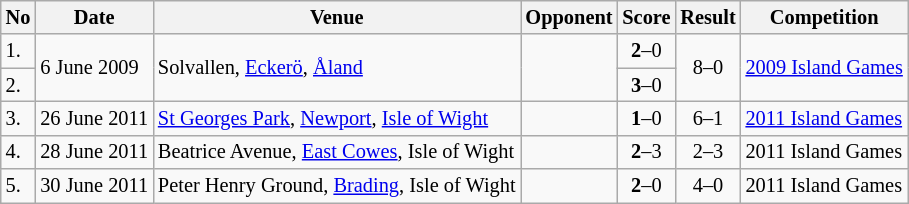<table class="wikitable" style="font-size:85%;">
<tr>
<th>No</th>
<th>Date</th>
<th>Venue</th>
<th>Opponent</th>
<th>Score</th>
<th>Result</th>
<th>Competition</th>
</tr>
<tr>
<td>1.</td>
<td rowspan="2">6 June 2009</td>
<td rowspan="2">Solvallen, <a href='#'>Eckerö</a>, <a href='#'>Åland</a></td>
<td rowspan="2"></td>
<td align=center><strong>2</strong>–0</td>
<td rowspan="2" style="text-align:center">8–0</td>
<td rowspan="2"><a href='#'>2009 Island Games</a></td>
</tr>
<tr>
<td>2.</td>
<td align=center><strong>3</strong>–0</td>
</tr>
<tr>
<td>3.</td>
<td>26 June 2011</td>
<td><a href='#'>St Georges Park</a>, <a href='#'>Newport</a>, <a href='#'>Isle of Wight</a></td>
<td></td>
<td align=center><strong>1</strong>–0</td>
<td align=center>6–1</td>
<td><a href='#'>2011 Island Games</a></td>
</tr>
<tr>
<td>4.</td>
<td>28 June 2011</td>
<td>Beatrice Avenue, <a href='#'>East Cowes</a>, Isle of Wight</td>
<td></td>
<td align=center><strong>2</strong>–3</td>
<td align=center>2–3</td>
<td>2011 Island Games</td>
</tr>
<tr>
<td>5.</td>
<td>30 June 2011</td>
<td>Peter Henry Ground, <a href='#'>Brading</a>, Isle of Wight</td>
<td></td>
<td align=center><strong>2</strong>–0</td>
<td align=center>4–0</td>
<td>2011 Island Games</td>
</tr>
</table>
